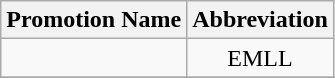<table class="wikitable">
<tr>
<th>Promotion Name</th>
<th>Abbreviation</th>
</tr>
<tr>
<td></td>
<td align=center>EMLL</td>
</tr>
<tr>
</tr>
</table>
